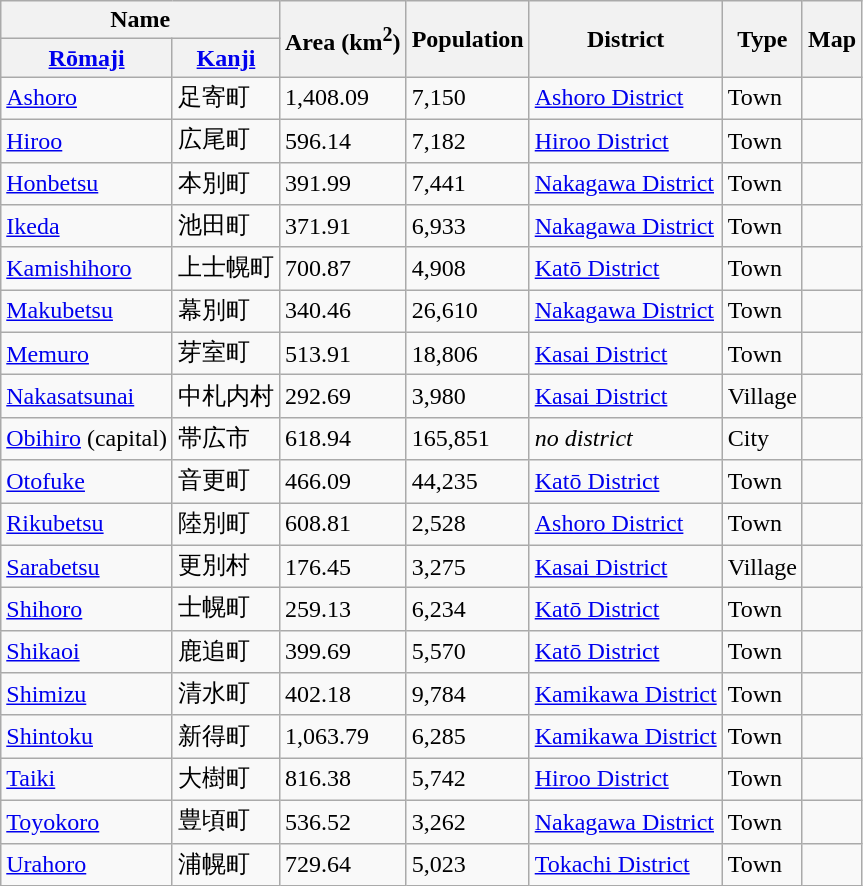<table class="wikitable sortable">
<tr>
<th colspan="2">Name</th>
<th rowspan="2">Area (km<sup>2</sup>)</th>
<th rowspan="2">Population</th>
<th rowspan="2">District</th>
<th rowspan="2">Type</th>
<th rowspan="2">Map</th>
</tr>
<tr>
<th><a href='#'>Rōmaji</a></th>
<th><a href='#'>Kanji</a></th>
</tr>
<tr>
<td> <a href='#'>Ashoro</a></td>
<td>足寄町</td>
<td>1,408.09</td>
<td>7,150</td>
<td><a href='#'>Ashoro District</a></td>
<td>Town</td>
<td></td>
</tr>
<tr>
<td> <a href='#'>Hiroo</a></td>
<td>広尾町</td>
<td>596.14</td>
<td>7,182</td>
<td><a href='#'>Hiroo District</a></td>
<td>Town</td>
<td></td>
</tr>
<tr>
<td> <a href='#'>Honbetsu</a></td>
<td>本別町</td>
<td>391.99</td>
<td>7,441</td>
<td><a href='#'>Nakagawa District</a></td>
<td>Town</td>
<td></td>
</tr>
<tr>
<td> <a href='#'>Ikeda</a></td>
<td>池田町</td>
<td>371.91</td>
<td>6,933</td>
<td><a href='#'>Nakagawa District</a></td>
<td>Town</td>
<td></td>
</tr>
<tr>
<td> <a href='#'>Kamishihoro</a></td>
<td>上士幌町</td>
<td>700.87</td>
<td>4,908</td>
<td><a href='#'>Katō District</a></td>
<td>Town</td>
<td></td>
</tr>
<tr>
<td> <a href='#'>Makubetsu</a></td>
<td>幕別町</td>
<td>340.46</td>
<td>26,610</td>
<td><a href='#'>Nakagawa District</a></td>
<td>Town</td>
<td></td>
</tr>
<tr>
<td> <a href='#'>Memuro</a></td>
<td>芽室町</td>
<td>513.91</td>
<td>18,806</td>
<td><a href='#'>Kasai District</a></td>
<td>Town</td>
<td></td>
</tr>
<tr>
<td> <a href='#'>Nakasatsunai</a></td>
<td>中札内村</td>
<td>292.69</td>
<td>3,980</td>
<td><a href='#'>Kasai District</a></td>
<td>Village</td>
<td></td>
</tr>
<tr>
<td> <a href='#'>Obihiro</a> (capital)</td>
<td>帯広市</td>
<td>618.94</td>
<td>165,851</td>
<td><em>no district</em></td>
<td>City</td>
<td></td>
</tr>
<tr>
<td> <a href='#'>Otofuke</a></td>
<td>音更町</td>
<td>466.09</td>
<td>44,235</td>
<td><a href='#'>Katō District</a></td>
<td>Town</td>
<td></td>
</tr>
<tr>
<td> <a href='#'>Rikubetsu</a></td>
<td>陸別町</td>
<td>608.81</td>
<td>2,528</td>
<td><a href='#'>Ashoro District</a></td>
<td>Town</td>
<td></td>
</tr>
<tr>
<td> <a href='#'>Sarabetsu</a></td>
<td>更別村</td>
<td>176.45</td>
<td>3,275</td>
<td><a href='#'>Kasai District</a></td>
<td>Village</td>
<td></td>
</tr>
<tr>
<td> <a href='#'>Shihoro</a></td>
<td>士幌町</td>
<td>259.13</td>
<td>6,234</td>
<td><a href='#'>Katō District</a></td>
<td>Town</td>
<td></td>
</tr>
<tr>
<td> <a href='#'>Shikaoi</a></td>
<td>鹿追町</td>
<td>399.69</td>
<td>5,570</td>
<td><a href='#'>Katō District</a></td>
<td>Town</td>
<td></td>
</tr>
<tr>
<td> <a href='#'>Shimizu</a></td>
<td>清水町</td>
<td>402.18</td>
<td>9,784</td>
<td><a href='#'>Kamikawa District</a></td>
<td>Town</td>
<td></td>
</tr>
<tr>
<td> <a href='#'>Shintoku</a></td>
<td>新得町</td>
<td>1,063.79</td>
<td>6,285</td>
<td><a href='#'>Kamikawa District</a></td>
<td>Town</td>
<td></td>
</tr>
<tr>
<td> <a href='#'>Taiki</a></td>
<td>大樹町</td>
<td>816.38</td>
<td>5,742</td>
<td><a href='#'>Hiroo District</a></td>
<td>Town</td>
<td></td>
</tr>
<tr>
<td> <a href='#'>Toyokoro</a></td>
<td>豊頃町</td>
<td>536.52</td>
<td>3,262</td>
<td><a href='#'>Nakagawa District</a></td>
<td>Town</td>
<td></td>
</tr>
<tr>
<td> <a href='#'>Urahoro</a></td>
<td>浦幌町</td>
<td>729.64</td>
<td>5,023</td>
<td><a href='#'>Tokachi District</a></td>
<td>Town</td>
<td></td>
</tr>
</table>
